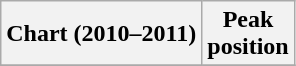<table class="wikitable plainrowheaders" style="text-align:center">
<tr>
<th scope="col">Chart (2010–2011)</th>
<th scope="col">Peak<br>position</th>
</tr>
<tr>
</tr>
</table>
